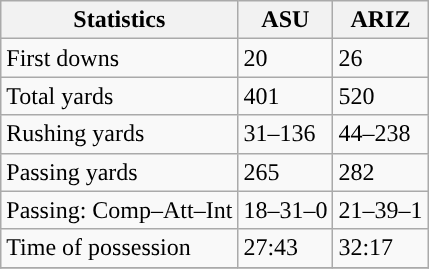<table class="wikitable" style="float: left;">
<tr>
<th>Statistics</th>
<th>ASU</th>
<th>ARIZ</th>
</tr>
<tr>
<td>First downs</td>
<td>20</td>
<td>26</td>
</tr>
<tr>
<td>Total yards</td>
<td>401</td>
<td>520</td>
</tr>
<tr>
<td>Rushing yards</td>
<td>31–136</td>
<td>44–238</td>
</tr>
<tr>
<td>Passing yards</td>
<td>265</td>
<td>282</td>
</tr>
<tr>
<td>Passing: Comp–Att–Int</td>
<td>18–31–0</td>
<td>21–39–1</td>
</tr>
<tr>
<td>Time of possession</td>
<td>27:43</td>
<td>32:17</td>
</tr>
<tr>
</tr>
</table>
